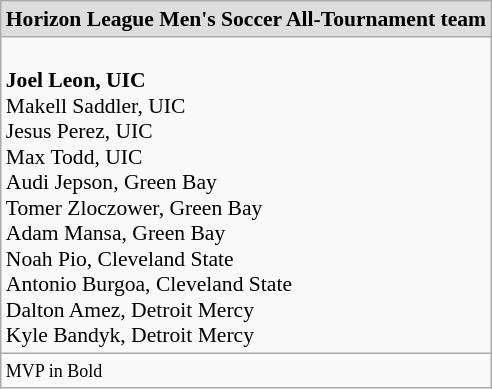<table class="wikitable" style="white-space:nowrap; font-size:90%;">
<tr>
<td colspan="7" style="text-align:center; background:#ddd;"><strong>Horizon League Men's Soccer All-Tournament team</strong></td>
</tr>
<tr>
<td><br><strong>Joel Leon, UIC</strong><br>
Makell Saddler, UIC<br>
Jesus Perez, UIC<br>
Max Todd, UIC<br>
Audi Jepson, Green Bay<br>
Tomer Zloczower, Green Bay<br>
Adam Mansa, Green Bay<br>
Noah Pio, Cleveland State<br>
Antonio Burgoa, Cleveland State<br>
Dalton Amez, Detroit Mercy<br>
Kyle Bandyk, Detroit Mercy <br></td>
</tr>
<tr>
<td><small>MVP in Bold</small></td>
</tr>
</table>
